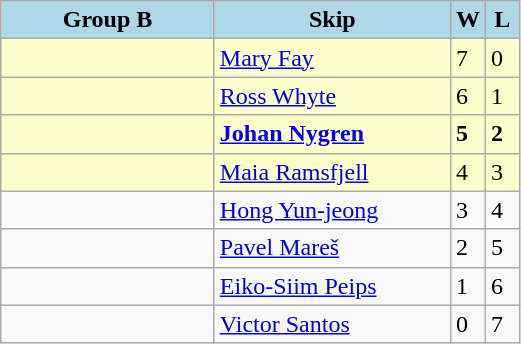<table class="wikitable">
<tr>
<th style="background: #ADD8E6;" width=135>Group B</th>
<th style="background: #ADD8E6;" width=150>Skip</th>
<th style="background: #ADD8E6;" width=15>W</th>
<th style="background: #ADD8E6;" width=15>L</th>
</tr>
<tr bgcolor=#ffffcc>
<td></td>
<td><a href='#'>Mary Fay</a></td>
<td>7</td>
<td>0</td>
</tr>
<tr bgcolor=#ffffcc>
<td></td>
<td><a href='#'>Ross Whyte</a></td>
<td>6</td>
<td>1</td>
</tr>
<tr bgcolor=#ffffcc>
<td></td>
<td><strong><a href='#'>Johan Nygren</a></strong></td>
<td><strong>5</strong></td>
<td><strong>2</strong></td>
</tr>
<tr bgcolor=#ffffcc>
<td></td>
<td><a href='#'>Maia Ramsfjell</a></td>
<td>4</td>
<td>3</td>
</tr>
<tr>
<td></td>
<td><a href='#'>Hong Yun-jeong</a></td>
<td>3</td>
<td>4</td>
</tr>
<tr>
<td></td>
<td><a href='#'>Pavel Mareš</a></td>
<td>2</td>
<td>5</td>
</tr>
<tr>
<td></td>
<td><a href='#'>Eiko-Siim Peips</a></td>
<td>1</td>
<td>6</td>
</tr>
<tr>
<td></td>
<td><a href='#'>Victor Santos</a></td>
<td>0</td>
<td>7</td>
</tr>
</table>
